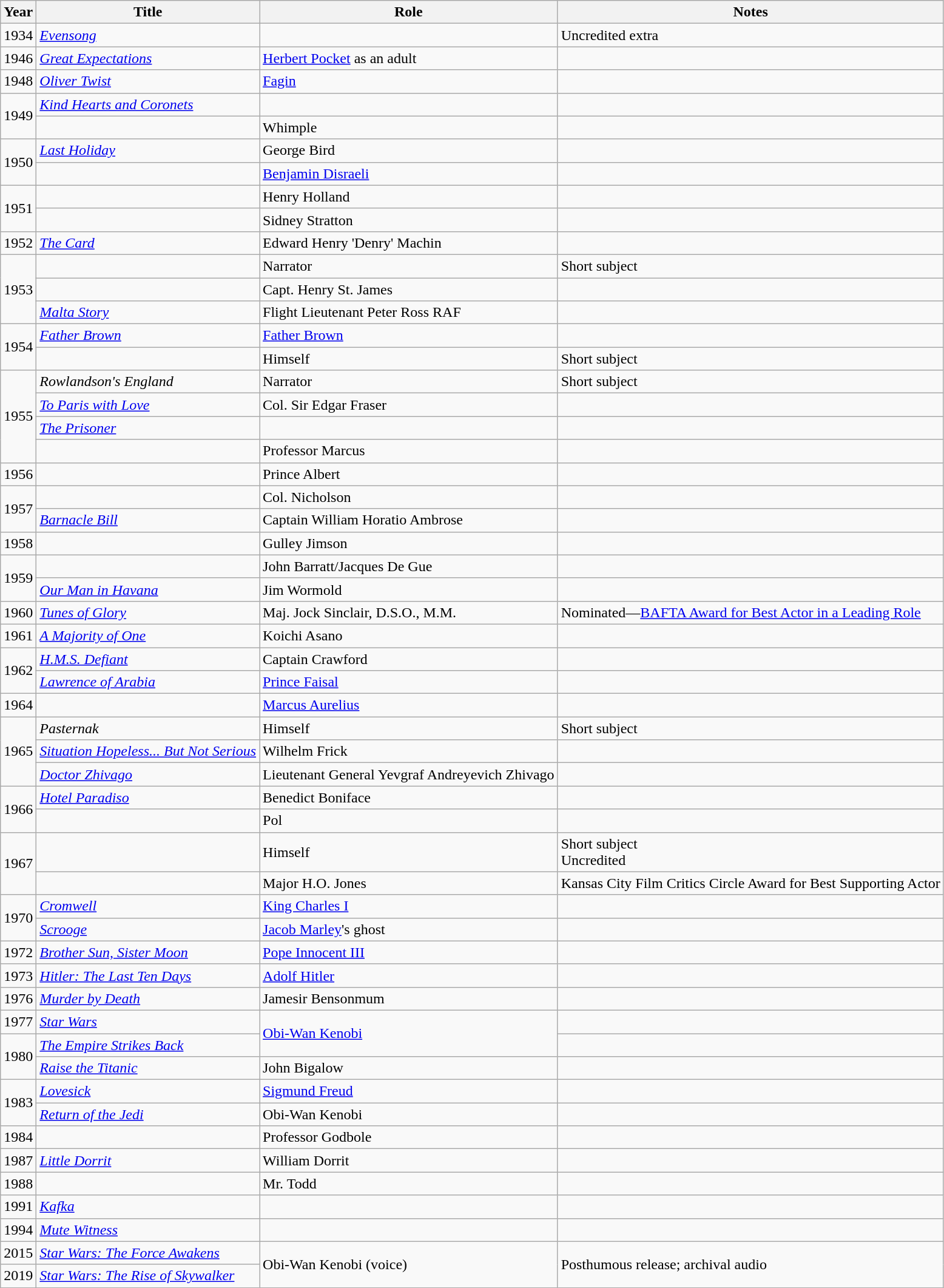<table class="wikitable sortable">
<tr>
<th>Year</th>
<th>Title</th>
<th>Role</th>
<th class="unsortable">Notes</th>
</tr>
<tr>
<td>1934</td>
<td><em><a href='#'>Evensong</a></em></td>
<td></td>
<td>Uncredited extra</td>
</tr>
<tr>
<td>1946</td>
<td><em><a href='#'>Great Expectations</a></em></td>
<td><a href='#'>Herbert Pocket</a> as an adult</td>
<td></td>
</tr>
<tr>
<td>1948</td>
<td><em><a href='#'>Oliver Twist</a></em></td>
<td><a href='#'>Fagin</a></td>
<td></td>
</tr>
<tr>
<td rowspan="2">1949</td>
<td><em><a href='#'>Kind Hearts and Coronets</a></em></td>
<td></td>
<td></td>
</tr>
<tr>
<td><em></em></td>
<td>Whimple</td>
<td></td>
</tr>
<tr>
<td rowspan="2">1950</td>
<td><em><a href='#'>Last Holiday</a></em></td>
<td>George Bird</td>
<td></td>
</tr>
<tr>
<td><em></em></td>
<td><a href='#'>Benjamin Disraeli</a></td>
<td></td>
</tr>
<tr>
<td rowspan="2">1951</td>
<td><em></em></td>
<td>Henry Holland</td>
<td></td>
</tr>
<tr>
<td><em></em></td>
<td>Sidney Stratton</td>
<td></td>
</tr>
<tr>
<td>1952</td>
<td><em><a href='#'>The Card</a></em></td>
<td>Edward Henry 'Denry' Machin</td>
<td></td>
</tr>
<tr>
<td rowspan="3">1953</td>
<td><em></em></td>
<td>Narrator</td>
<td>Short subject</td>
</tr>
<tr>
<td><em></em></td>
<td>Capt. Henry St. James</td>
<td></td>
</tr>
<tr>
<td><em><a href='#'>Malta Story</a></em></td>
<td>Flight Lieutenant Peter Ross RAF</td>
<td></td>
</tr>
<tr>
<td rowspan="2">1954</td>
<td><em><a href='#'>Father Brown</a></em></td>
<td><a href='#'>Father Brown</a></td>
<td></td>
</tr>
<tr>
<td><em></em></td>
<td>Himself</td>
<td>Short subject</td>
</tr>
<tr>
<td rowspan="4">1955</td>
<td><em>Rowlandson's England</em></td>
<td>Narrator</td>
<td>Short subject</td>
</tr>
<tr>
<td><em><a href='#'>To Paris with Love</a></em></td>
<td>Col. Sir Edgar Fraser</td>
<td></td>
</tr>
<tr>
<td><em><a href='#'>The Prisoner</a></em></td>
<td></td>
<td></td>
</tr>
<tr>
<td><em></em></td>
<td>Professor Marcus</td>
<td></td>
</tr>
<tr>
<td>1956</td>
<td><em></em></td>
<td>Prince Albert</td>
<td></td>
</tr>
<tr>
<td rowspan="2">1957</td>
<td><em></em></td>
<td>Col. Nicholson</td>
<td></td>
</tr>
<tr>
<td><em><a href='#'>Barnacle Bill</a></em></td>
<td>Captain William Horatio Ambrose</td>
<td></td>
</tr>
<tr>
<td>1958</td>
<td><em></em></td>
<td>Gulley Jimson</td>
<td></td>
</tr>
<tr>
<td rowspan="2">1959</td>
<td><em></em></td>
<td>John Barratt/Jacques De Gue</td>
<td></td>
</tr>
<tr>
<td><em><a href='#'>Our Man in Havana</a></em></td>
<td>Jim Wormold</td>
<td></td>
</tr>
<tr>
<td>1960</td>
<td><em><a href='#'>Tunes of Glory</a></em></td>
<td>Maj. Jock Sinclair, D.S.O., M.M.</td>
<td>Nominated—<a href='#'>BAFTA Award for Best Actor in a Leading Role</a></td>
</tr>
<tr>
<td>1961</td>
<td><em><a href='#'>A Majority of One</a></em></td>
<td>Koichi Asano</td>
<td></td>
</tr>
<tr>
<td rowspan="2">1962</td>
<td><em><a href='#'>H.M.S. Defiant</a></em></td>
<td>Captain Crawford</td>
<td></td>
</tr>
<tr>
<td><em><a href='#'>Lawrence of Arabia</a></em></td>
<td><a href='#'>Prince Faisal</a></td>
<td></td>
</tr>
<tr>
<td>1964</td>
<td><em></em></td>
<td><a href='#'>Marcus Aurelius</a></td>
<td></td>
</tr>
<tr>
<td rowspan="3">1965</td>
<td><em>Pasternak</em></td>
<td>Himself</td>
<td>Short subject</td>
</tr>
<tr>
<td><em><a href='#'>Situation Hopeless... But Not Serious</a></em></td>
<td>Wilhelm Frick</td>
<td></td>
</tr>
<tr>
<td><em><a href='#'>Doctor Zhivago</a></em></td>
<td>Lieutenant General Yevgraf Andreyevich Zhivago</td>
<td></td>
</tr>
<tr>
<td rowspan="2">1966</td>
<td><em><a href='#'>Hotel Paradiso</a></em></td>
<td>Benedict Boniface</td>
<td></td>
</tr>
<tr>
<td><em></em></td>
<td>Pol</td>
<td></td>
</tr>
<tr>
<td rowspan="2">1967</td>
<td><em></em></td>
<td>Himself</td>
<td>Short subject<br>Uncredited</td>
</tr>
<tr>
<td><em></em></td>
<td>Major H.O. Jones</td>
<td>Kansas City Film Critics Circle Award for Best Supporting Actor</td>
</tr>
<tr>
<td rowspan="2">1970</td>
<td><em><a href='#'>Cromwell</a></em></td>
<td><a href='#'>King Charles I</a></td>
<td></td>
</tr>
<tr>
<td><em><a href='#'>Scrooge</a></em></td>
<td><a href='#'>Jacob Marley</a>'s ghost</td>
<td></td>
</tr>
<tr>
<td>1972</td>
<td><em><a href='#'>Brother Sun, Sister Moon</a></em></td>
<td><a href='#'>Pope Innocent III</a></td>
<td></td>
</tr>
<tr>
<td>1973</td>
<td><em><a href='#'>Hitler: The Last Ten Days</a></em></td>
<td><a href='#'>Adolf Hitler</a></td>
<td></td>
</tr>
<tr>
<td>1976</td>
<td><em><a href='#'>Murder by Death</a></em></td>
<td>Jamesir Bensonmum</td>
<td></td>
</tr>
<tr>
<td>1977</td>
<td><em><a href='#'>Star Wars</a></em></td>
<td rowspan="2"><a href='#'>Obi-Wan Kenobi</a></td>
<td></td>
</tr>
<tr>
<td rowspan="2">1980</td>
<td><em><a href='#'>The Empire Strikes Back</a></em></td>
<td></td>
</tr>
<tr>
<td><em><a href='#'>Raise the Titanic</a></em></td>
<td>John Bigalow</td>
<td></td>
</tr>
<tr>
<td rowspan="2">1983</td>
<td><em><a href='#'>Lovesick</a></em></td>
<td><a href='#'>Sigmund Freud</a></td>
<td></td>
</tr>
<tr>
<td><em><a href='#'>Return of the Jedi</a></em></td>
<td>Obi-Wan Kenobi</td>
<td></td>
</tr>
<tr>
<td>1984</td>
<td><em></em></td>
<td>Professor Godbole</td>
<td></td>
</tr>
<tr>
<td>1987</td>
<td><em><a href='#'>Little Dorrit</a></em></td>
<td>William Dorrit</td>
<td></td>
</tr>
<tr>
<td>1988</td>
<td><em></em></td>
<td>Mr. Todd</td>
<td></td>
</tr>
<tr>
<td>1991</td>
<td><em><a href='#'>Kafka</a></em></td>
<td></td>
<td></td>
</tr>
<tr>
<td>1994</td>
<td><em><a href='#'>Mute Witness</a></em></td>
<td></td>
<td></td>
</tr>
<tr>
<td>2015</td>
<td><em><a href='#'>Star Wars: The Force Awakens</a></em></td>
<td rowspan="2">Obi-Wan Kenobi (voice)</td>
<td rowspan="2">Posthumous release; archival audio</td>
</tr>
<tr>
<td>2019</td>
<td><em><a href='#'>Star Wars: The Rise of Skywalker</a></em></td>
</tr>
</table>
